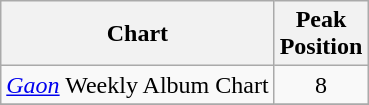<table class="wikitable sortable">
<tr>
<th>Chart</th>
<th>Peak<br>Position</th>
</tr>
<tr>
<td><em><a href='#'>Gaon</a></em> Weekly Album Chart</td>
<td align="center">8</td>
</tr>
<tr>
</tr>
</table>
